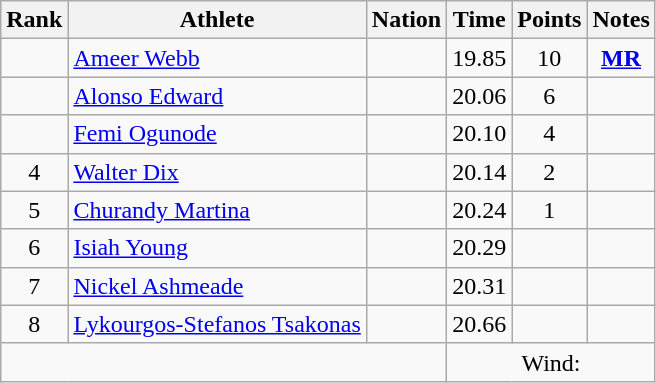<table class="wikitable mw-datatable sortable" style="text-align:center;">
<tr>
<th>Rank</th>
<th>Athlete</th>
<th>Nation</th>
<th>Time</th>
<th>Points</th>
<th>Notes</th>
</tr>
<tr>
<td></td>
<td align=left><a href='#'>Ameer Webb</a></td>
<td align=left></td>
<td>19.85</td>
<td>10</td>
<td><strong><a href='#'>MR</a></strong></td>
</tr>
<tr>
<td></td>
<td align=left><a href='#'>Alonso Edward</a></td>
<td align=left></td>
<td>20.06</td>
<td>6</td>
<td></td>
</tr>
<tr>
<td></td>
<td align=left><a href='#'>Femi Ogunode</a></td>
<td align=left></td>
<td>20.10</td>
<td>4</td>
<td></td>
</tr>
<tr>
<td>4</td>
<td align=left><a href='#'>Walter Dix</a></td>
<td align=left></td>
<td>20.14</td>
<td>2</td>
<td></td>
</tr>
<tr>
<td>5</td>
<td align=left><a href='#'>Churandy Martina</a></td>
<td align=left></td>
<td>20.24</td>
<td>1</td>
<td></td>
</tr>
<tr>
<td>6</td>
<td align=left><a href='#'>Isiah Young</a></td>
<td align=left></td>
<td>20.29</td>
<td></td>
<td></td>
</tr>
<tr>
<td>7</td>
<td align=left><a href='#'>Nickel Ashmeade</a></td>
<td align=left></td>
<td>20.31</td>
<td></td>
<td></td>
</tr>
<tr>
<td>8</td>
<td align=left><a href='#'>Lykourgos-Stefanos Tsakonas</a></td>
<td align=left></td>
<td>20.66</td>
<td></td>
<td></td>
</tr>
<tr class="sortbottom">
<td colspan=3></td>
<td colspan=3>Wind: </td>
</tr>
</table>
